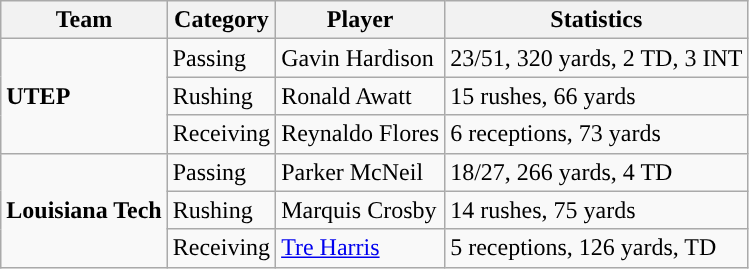<table class="wikitable" style="float: left;">
<tr>
<th>Team</th>
<th>Category</th>
<th>Player</th>
<th>Statistics</th>
</tr>
<tr>
<td rowspan=3><strong>UTEP</strong></td>
<td>Passing</td>
<td>Gavin Hardison</td>
<td>23/51, 320 yards, 2 TD, 3 INT</td>
</tr>
<tr>
<td>Rushing</td>
<td>Ronald Awatt</td>
<td>15 rushes, 66 yards</td>
</tr>
<tr>
<td>Receiving</td>
<td>Reynaldo Flores</td>
<td>6 receptions, 73 yards</td>
</tr>
<tr>
<td rowspan=3><strong>Louisiana Tech</strong></td>
<td>Passing</td>
<td>Parker McNeil</td>
<td>18/27, 266 yards, 4 TD</td>
</tr>
<tr>
<td>Rushing</td>
<td>Marquis Crosby</td>
<td>14 rushes, 75 yards</td>
</tr>
<tr>
<td>Receiving</td>
<td><a href='#'>Tre Harris</a></td>
<td>5 receptions, 126 yards, TD</td>
</tr>
</table>
